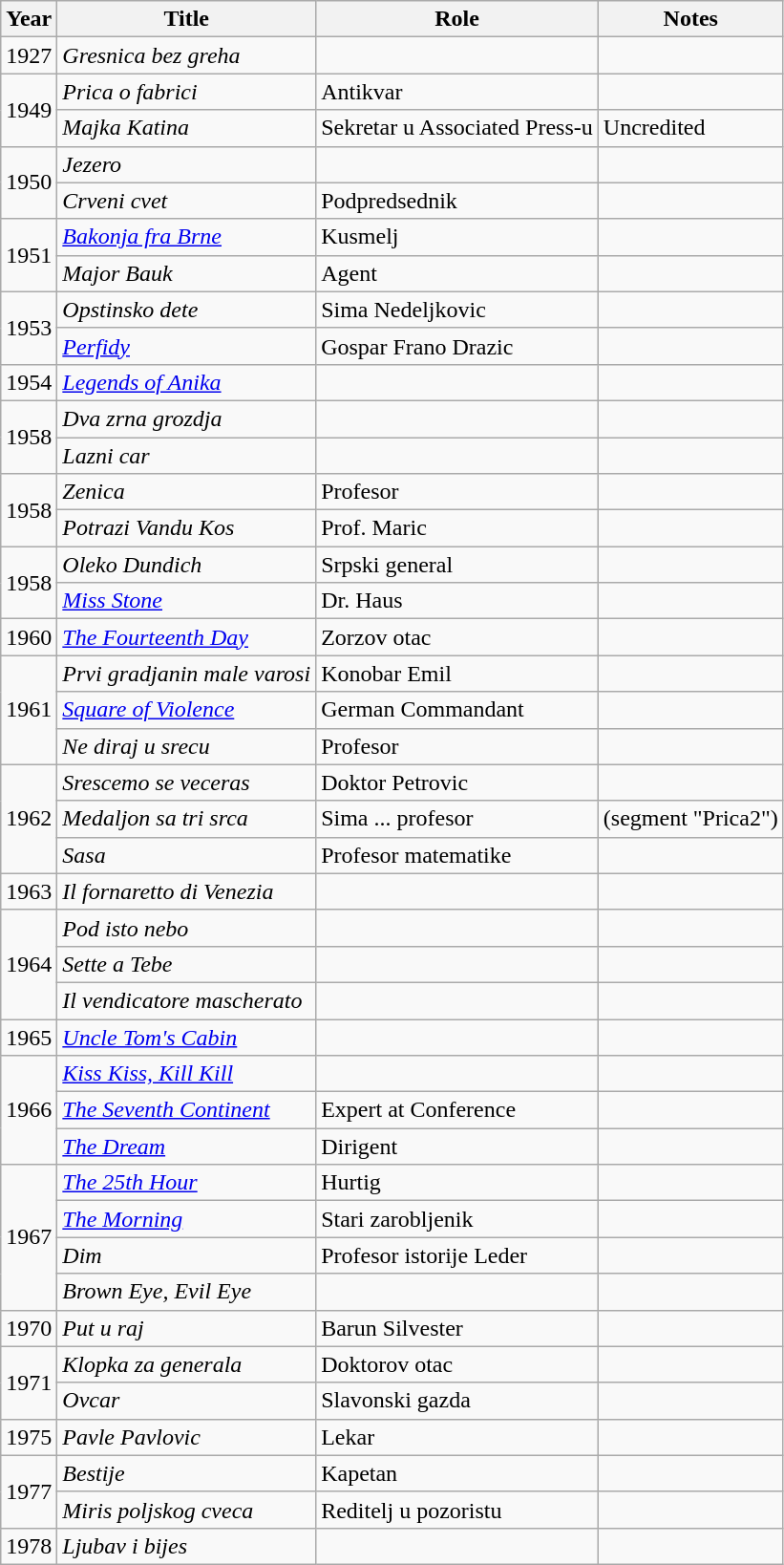<table class="wikitable sortable">
<tr>
<th>Year</th>
<th>Title</th>
<th>Role</th>
<th class="unsortable">Notes</th>
</tr>
<tr>
<td>1927</td>
<td><em>Gresnica bez greha</em></td>
<td></td>
<td></td>
</tr>
<tr>
<td rowspan=2>1949</td>
<td><em>Prica o fabrici</em></td>
<td>Antikvar</td>
<td></td>
</tr>
<tr>
<td><em>Majka Katina</em></td>
<td>Sekretar u Associated Press-u</td>
<td>Uncredited</td>
</tr>
<tr>
<td rowspan=2>1950</td>
<td><em>Jezero</em></td>
<td></td>
<td></td>
</tr>
<tr>
<td><em>Crveni cvet</em></td>
<td>Podpredsednik</td>
<td></td>
</tr>
<tr>
<td rowspan=2>1951</td>
<td><em><a href='#'>Bakonja fra Brne</a></em></td>
<td>Kusmelj</td>
<td></td>
</tr>
<tr>
<td><em>Major Bauk</em></td>
<td>Agent</td>
<td></td>
</tr>
<tr>
<td rowspan=2>1953</td>
<td><em>Opstinsko dete</em></td>
<td>Sima Nedeljkovic</td>
<td></td>
</tr>
<tr>
<td><em><a href='#'>Perfidy</a></em></td>
<td>Gospar Frano Drazic</td>
<td></td>
</tr>
<tr>
<td>1954</td>
<td><em><a href='#'>Legends of Anika</a></em></td>
<td></td>
<td></td>
</tr>
<tr>
<td rowspan=2>1958</td>
<td><em>Dva zrna grozdja</em></td>
<td></td>
<td></td>
</tr>
<tr>
<td><em>Lazni car</em></td>
<td></td>
<td></td>
</tr>
<tr>
<td rowspan=2>1958</td>
<td><em>Zenica</em></td>
<td>Profesor</td>
<td></td>
</tr>
<tr>
<td><em>Potrazi Vandu Kos</em></td>
<td>Prof. Maric</td>
<td></td>
</tr>
<tr>
<td rowspan=2>1958</td>
<td><em>Oleko Dundich</em></td>
<td>Srpski general</td>
<td></td>
</tr>
<tr>
<td><em><a href='#'>Miss Stone</a></em></td>
<td>Dr. Haus</td>
<td></td>
</tr>
<tr>
<td>1960</td>
<td><em><a href='#'>The Fourteenth Day</a></em></td>
<td>Zorzov otac</td>
<td></td>
</tr>
<tr>
<td rowspan=3>1961</td>
<td><em>Prvi gradjanin male varosi</em></td>
<td>Konobar Emil</td>
<td></td>
</tr>
<tr>
<td><em><a href='#'>Square of Violence</a></em></td>
<td>German Commandant</td>
<td></td>
</tr>
<tr>
<td><em>Ne diraj u srecu</em></td>
<td>Profesor</td>
<td></td>
</tr>
<tr>
<td rowspan=3>1962</td>
<td><em>Srescemo se veceras</em></td>
<td>Doktor Petrovic</td>
<td></td>
</tr>
<tr>
<td><em>Medaljon sa tri srca</em></td>
<td>Sima ... profesor</td>
<td>(segment "Prica2")</td>
</tr>
<tr>
<td><em>Sasa</em></td>
<td>Profesor matematike</td>
<td></td>
</tr>
<tr>
<td>1963</td>
<td><em>Il fornaretto di Venezia</em></td>
<td></td>
<td></td>
</tr>
<tr>
<td rowspan=3>1964</td>
<td><em>Pod isto nebo</em></td>
<td></td>
<td></td>
</tr>
<tr>
<td><em>Sette a Tebe</em></td>
<td></td>
<td></td>
</tr>
<tr>
<td><em>Il vendicatore mascherato</em></td>
<td></td>
<td></td>
</tr>
<tr>
<td>1965</td>
<td><em><a href='#'>Uncle Tom's Cabin</a></em></td>
<td></td>
<td></td>
</tr>
<tr>
<td rowspan=3>1966</td>
<td><em><a href='#'>Kiss Kiss, Kill Kill</a></em></td>
<td></td>
<td></td>
</tr>
<tr>
<td><em><a href='#'>The Seventh Continent</a></em></td>
<td>Expert at Conference</td>
<td></td>
</tr>
<tr>
<td><em><a href='#'>The Dream</a></em></td>
<td>Dirigent</td>
<td></td>
</tr>
<tr>
<td rowspan=4>1967</td>
<td><em><a href='#'>The 25th Hour</a></em></td>
<td>Hurtig</td>
<td></td>
</tr>
<tr>
<td><em><a href='#'>The Morning</a></em></td>
<td>Stari zarobljenik</td>
<td></td>
</tr>
<tr>
<td><em>Dim</em></td>
<td>Profesor istorije Leder</td>
<td></td>
</tr>
<tr>
<td><em>Brown Eye, Evil Eye</em></td>
<td></td>
<td></td>
</tr>
<tr>
<td>1970</td>
<td><em>Put u raj</em></td>
<td>Barun Silvester</td>
<td></td>
</tr>
<tr>
<td rowspan=2>1971</td>
<td><em>Klopka za generala</em></td>
<td>Doktorov otac</td>
<td></td>
</tr>
<tr>
<td><em>Ovcar</em></td>
<td>Slavonski gazda</td>
<td></td>
</tr>
<tr>
<td>1975</td>
<td><em>Pavle Pavlovic</em></td>
<td>Lekar</td>
<td></td>
</tr>
<tr>
<td rowspan=2>1977</td>
<td><em>Bestije</em></td>
<td>Kapetan</td>
<td></td>
</tr>
<tr>
<td><em>Miris poljskog cveca</em></td>
<td>Reditelj u pozoristu</td>
<td></td>
</tr>
<tr>
<td>1978</td>
<td><em>Ljubav i bijes</em></td>
<td></td>
<td></td>
</tr>
</table>
